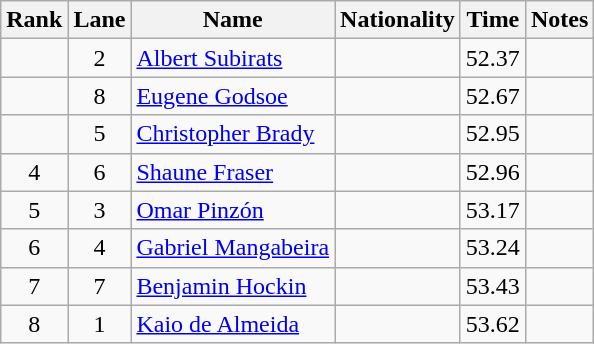<table class="wikitable sortable" style="text-align:center">
<tr>
<th>Rank</th>
<th>Lane</th>
<th>Name</th>
<th>Nationality</th>
<th>Time</th>
<th>Notes</th>
</tr>
<tr>
<td></td>
<td>2</td>
<td align=left><a href='#'>Albert Subirats</a></td>
<td align=left></td>
<td>52.37</td>
<td></td>
</tr>
<tr>
<td></td>
<td>8</td>
<td align=left><a href='#'>Eugene Godsoe</a></td>
<td align=left></td>
<td>52.67</td>
<td></td>
</tr>
<tr>
<td></td>
<td>5</td>
<td align=left><a href='#'>Christopher Brady</a></td>
<td align=left></td>
<td>52.95</td>
<td></td>
</tr>
<tr>
<td>4</td>
<td>6</td>
<td align=left><a href='#'>Shaune Fraser</a></td>
<td align=left></td>
<td>52.96</td>
<td></td>
</tr>
<tr>
<td>5</td>
<td>3</td>
<td align=left><a href='#'>Omar Pinzón</a></td>
<td align=left></td>
<td>53.17</td>
<td></td>
</tr>
<tr>
<td>6</td>
<td>4</td>
<td align=left><a href='#'>Gabriel Mangabeira</a></td>
<td align=left></td>
<td>53.24</td>
<td></td>
</tr>
<tr>
<td>7</td>
<td>7</td>
<td align=left><a href='#'>Benjamin Hockin</a></td>
<td align=left></td>
<td>53.43</td>
<td></td>
</tr>
<tr>
<td>8</td>
<td>1</td>
<td align=left><a href='#'>Kaio de Almeida</a></td>
<td align=left></td>
<td>53.62</td>
<td></td>
</tr>
</table>
